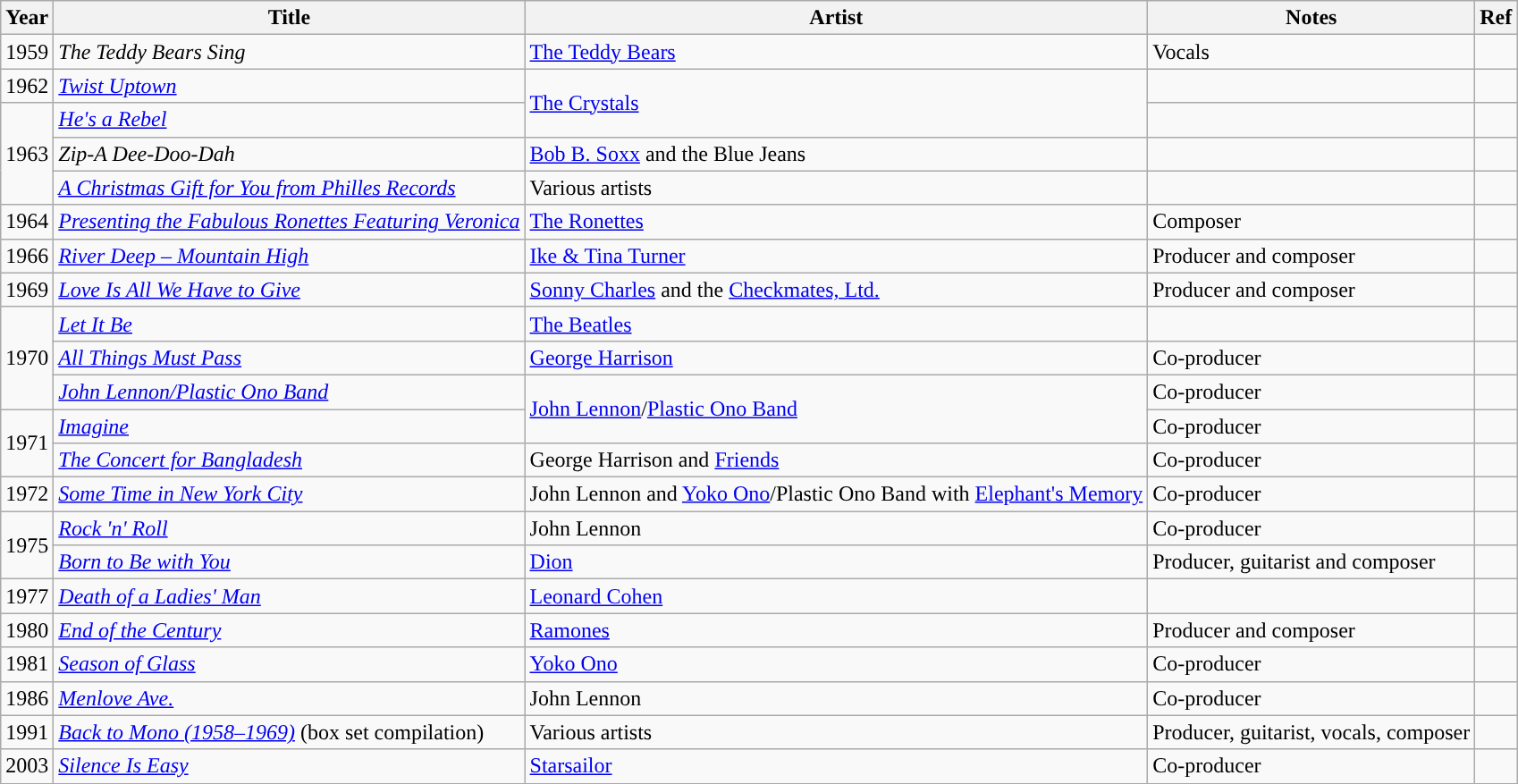<table class="wikitable sortable">
<tr>
<th>Year</th>
<th>Title</th>
<th>Artist</th>
<th>Notes</th>
<th class="unsortable">Ref</th>
</tr>
<tr>
<td>1959</td>
<td><em>The Teddy Bears Sing</em></td>
<td><a href='#'>The Teddy Bears</a></td>
<td>Vocals</td>
<td></td>
</tr>
<tr>
<td>1962</td>
<td><em><a href='#'>Twist Uptown</a></em></td>
<td rowspan="2"><a href='#'>The Crystals</a></td>
<td></td>
<td></td>
</tr>
<tr>
<td rowspan="3">1963</td>
<td><em><a href='#'>He's a Rebel</a></em></td>
<td></td>
<td></td>
</tr>
<tr>
<td><em>Zip-A Dee-Doo-Dah</em></td>
<td><a href='#'>Bob B. Soxx</a> and the Blue Jeans</td>
<td></td>
<td></td>
</tr>
<tr>
<td><em><a href='#'>A Christmas Gift for You from Philles Records</a></em></td>
<td>Various artists</td>
<td></td>
<td></td>
</tr>
<tr>
<td>1964</td>
<td><em><a href='#'>Presenting the Fabulous Ronettes Featuring Veronica</a></em></td>
<td><a href='#'>The Ronettes</a></td>
<td>Composer</td>
<td></td>
</tr>
<tr>
<td>1966</td>
<td><em><a href='#'>River Deep – Mountain High</a></em></td>
<td><a href='#'>Ike & Tina Turner</a></td>
<td>Producer and composer</td>
<td></td>
</tr>
<tr>
<td>1969</td>
<td><em><a href='#'>Love Is All We Have to Give</a></em></td>
<td><a href='#'>Sonny Charles</a> and the <a href='#'>Checkmates, Ltd.</a></td>
<td>Producer and composer</td>
<td></td>
</tr>
<tr>
<td rowspan="3">1970</td>
<td><em><a href='#'>Let It Be</a></em></td>
<td><a href='#'>The Beatles</a></td>
<td></td>
<td></td>
</tr>
<tr>
<td><em><a href='#'>All Things Must Pass</a></em></td>
<td><a href='#'>George Harrison</a></td>
<td>Co-producer</td>
<td></td>
</tr>
<tr>
<td><em><a href='#'>John Lennon/Plastic Ono Band</a></em></td>
<td rowspan="2"><a href='#'>John Lennon</a>/<a href='#'>Plastic Ono Band</a></td>
<td>Co-producer</td>
<td></td>
</tr>
<tr>
<td rowspan="2">1971</td>
<td><em><a href='#'>Imagine</a></em></td>
<td>Co-producer</td>
<td></td>
</tr>
<tr>
<td><em><a href='#'>The Concert for Bangladesh</a></em></td>
<td>George Harrison and <a href='#'>Friends</a></td>
<td>Co-producer</td>
<td></td>
</tr>
<tr>
<td>1972</td>
<td><em><a href='#'>Some Time in New York City</a></em></td>
<td>John Lennon and <a href='#'>Yoko Ono</a>/Plastic Ono Band with <a href='#'>Elephant's Memory</a></td>
<td>Co-producer</td>
<td></td>
</tr>
<tr>
<td rowspan="2">1975</td>
<td><em><a href='#'>Rock 'n' Roll</a></em></td>
<td>John Lennon</td>
<td>Co-producer</td>
<td></td>
</tr>
<tr>
<td><em><a href='#'>Born to Be with You</a></em></td>
<td><a href='#'>Dion</a></td>
<td>Producer, guitarist and composer</td>
<td></td>
</tr>
<tr>
<td>1977</td>
<td><em><a href='#'>Death of a Ladies' Man</a></em></td>
<td><a href='#'>Leonard Cohen</a></td>
<td></td>
<td></td>
</tr>
<tr>
<td>1980</td>
<td><em><a href='#'>End of the Century</a></em></td>
<td><a href='#'>Ramones</a></td>
<td>Producer and composer</td>
<td></td>
</tr>
<tr>
<td>1981</td>
<td><em><a href='#'>Season of Glass</a></em></td>
<td><a href='#'>Yoko Ono</a></td>
<td>Co-producer</td>
<td></td>
</tr>
<tr>
<td>1986</td>
<td><em><a href='#'>Menlove Ave.</a></em></td>
<td>John Lennon</td>
<td>Co-producer</td>
<td></td>
</tr>
<tr>
<td>1991</td>
<td><em><a href='#'>Back to Mono (1958–1969)</a></em> (box set compilation)</td>
<td>Various artists</td>
<td>Producer, guitarist, vocals, composer</td>
<td></td>
</tr>
<tr>
<td>2003</td>
<td><em><a href='#'>Silence Is Easy</a></em></td>
<td><a href='#'>Starsailor</a></td>
<td>Co-producer</td>
<td></td>
</tr>
</table>
